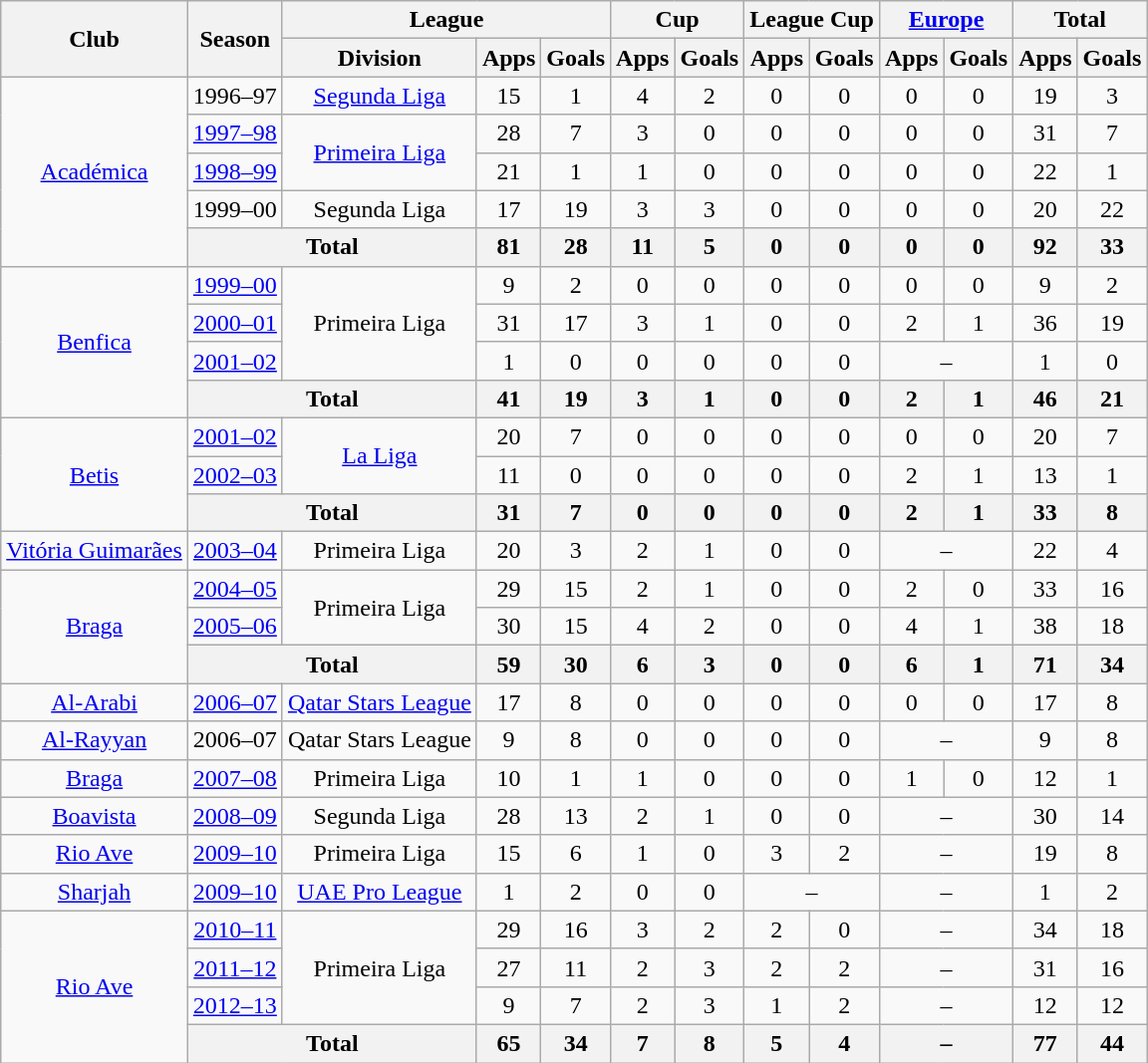<table class="wikitable" style="text-align:center">
<tr>
<th rowspan="2">Club</th>
<th rowspan="2">Season</th>
<th colspan="3">League</th>
<th colspan="2">Cup</th>
<th colspan="2">League Cup</th>
<th colspan="2"><a href='#'>Europe</a></th>
<th colspan="2">Total</th>
</tr>
<tr>
<th>Division</th>
<th>Apps</th>
<th>Goals</th>
<th>Apps</th>
<th>Goals</th>
<th>Apps</th>
<th>Goals</th>
<th>Apps</th>
<th>Goals</th>
<th>Apps</th>
<th>Goals</th>
</tr>
<tr>
<td rowspan="5"><a href='#'>Académica</a></td>
<td>1996–97</td>
<td><a href='#'>Segunda Liga</a></td>
<td>15</td>
<td>1</td>
<td>4</td>
<td>2</td>
<td>0</td>
<td>0</td>
<td>0</td>
<td>0</td>
<td>19</td>
<td>3</td>
</tr>
<tr>
<td><a href='#'>1997–98</a></td>
<td rowspan="2"><a href='#'>Primeira Liga</a></td>
<td>28</td>
<td>7</td>
<td>3</td>
<td>0</td>
<td>0</td>
<td>0</td>
<td>0</td>
<td>0</td>
<td>31</td>
<td>7</td>
</tr>
<tr>
<td><a href='#'>1998–99</a></td>
<td>21</td>
<td>1</td>
<td>1</td>
<td>0</td>
<td>0</td>
<td>0</td>
<td>0</td>
<td>0</td>
<td>22</td>
<td>1</td>
</tr>
<tr>
<td>1999–00</td>
<td>Segunda Liga</td>
<td>17</td>
<td>19</td>
<td>3</td>
<td>3</td>
<td>0</td>
<td>0</td>
<td>0</td>
<td>0</td>
<td>20</td>
<td>22</td>
</tr>
<tr>
<th colspan="2">Total</th>
<th>81</th>
<th>28</th>
<th>11</th>
<th>5</th>
<th>0</th>
<th>0</th>
<th>0</th>
<th>0</th>
<th>92</th>
<th>33</th>
</tr>
<tr>
<td rowspan="4"><a href='#'>Benfica</a></td>
<td><a href='#'>1999–00</a></td>
<td rowspan="3">Primeira Liga</td>
<td>9</td>
<td>2</td>
<td>0</td>
<td>0</td>
<td>0</td>
<td>0</td>
<td>0</td>
<td>0</td>
<td>9</td>
<td>2</td>
</tr>
<tr>
<td><a href='#'>2000–01</a></td>
<td>31</td>
<td>17</td>
<td>3</td>
<td>1</td>
<td>0</td>
<td>0</td>
<td>2</td>
<td>1</td>
<td>36</td>
<td>19</td>
</tr>
<tr>
<td><a href='#'>2001–02</a></td>
<td>1</td>
<td>0</td>
<td>0</td>
<td>0</td>
<td>0</td>
<td>0</td>
<td colspan="2">–</td>
<td>1</td>
<td>0</td>
</tr>
<tr>
<th colspan="2">Total</th>
<th>41</th>
<th>19</th>
<th>3</th>
<th>1</th>
<th>0</th>
<th>0</th>
<th>2</th>
<th>1</th>
<th>46</th>
<th>21</th>
</tr>
<tr>
<td rowspan="3"><a href='#'>Betis</a></td>
<td><a href='#'>2001–02</a></td>
<td rowspan="2"><a href='#'>La Liga</a></td>
<td>20</td>
<td>7</td>
<td>0</td>
<td>0</td>
<td>0</td>
<td>0</td>
<td>0</td>
<td>0</td>
<td>20</td>
<td>7</td>
</tr>
<tr>
<td><a href='#'>2002–03</a></td>
<td>11</td>
<td>0</td>
<td>0</td>
<td>0</td>
<td>0</td>
<td>0</td>
<td>2</td>
<td>1</td>
<td>13</td>
<td>1</td>
</tr>
<tr>
<th colspan="2">Total</th>
<th>31</th>
<th>7</th>
<th>0</th>
<th>0</th>
<th>0</th>
<th>0</th>
<th>2</th>
<th>1</th>
<th>33</th>
<th>8</th>
</tr>
<tr>
<td><a href='#'>Vitória Guimarães</a></td>
<td><a href='#'>2003–04</a></td>
<td>Primeira Liga</td>
<td>20</td>
<td>3</td>
<td>2</td>
<td>1</td>
<td>0</td>
<td>0</td>
<td colspan="2">–</td>
<td>22</td>
<td>4</td>
</tr>
<tr>
<td rowspan="3"><a href='#'>Braga</a></td>
<td><a href='#'>2004–05</a></td>
<td rowspan="2">Primeira Liga</td>
<td>29</td>
<td>15</td>
<td>2</td>
<td>1</td>
<td>0</td>
<td>0</td>
<td>2</td>
<td>0</td>
<td>33</td>
<td>16</td>
</tr>
<tr>
<td><a href='#'>2005–06</a></td>
<td>30</td>
<td>15</td>
<td>4</td>
<td>2</td>
<td>0</td>
<td>0</td>
<td>4</td>
<td>1</td>
<td>38</td>
<td>18</td>
</tr>
<tr>
<th colspan="2">Total</th>
<th>59</th>
<th>30</th>
<th>6</th>
<th>3</th>
<th>0</th>
<th>0</th>
<th>6</th>
<th>1</th>
<th>71</th>
<th>34</th>
</tr>
<tr>
<td><a href='#'>Al-Arabi</a></td>
<td><a href='#'>2006–07</a></td>
<td><a href='#'>Qatar Stars League</a></td>
<td>17</td>
<td>8</td>
<td>0</td>
<td>0</td>
<td>0</td>
<td>0</td>
<td>0</td>
<td>0</td>
<td>17</td>
<td>8</td>
</tr>
<tr>
<td><a href='#'>Al-Rayyan</a></td>
<td>2006–07</td>
<td>Qatar Stars League</td>
<td>9</td>
<td>8</td>
<td>0</td>
<td>0</td>
<td>0</td>
<td>0</td>
<td colspan="2">–</td>
<td>9</td>
<td>8</td>
</tr>
<tr>
<td><a href='#'>Braga</a></td>
<td><a href='#'>2007–08</a></td>
<td>Primeira Liga</td>
<td>10</td>
<td>1</td>
<td>1</td>
<td>0</td>
<td>0</td>
<td>0</td>
<td>1</td>
<td>0</td>
<td>12</td>
<td>1</td>
</tr>
<tr>
<td><a href='#'>Boavista</a></td>
<td><a href='#'>2008–09</a></td>
<td>Segunda Liga</td>
<td>28</td>
<td>13</td>
<td>2</td>
<td>1</td>
<td>0</td>
<td>0</td>
<td colspan="2">–</td>
<td>30</td>
<td>14</td>
</tr>
<tr>
<td><a href='#'>Rio Ave</a></td>
<td><a href='#'>2009–10</a></td>
<td>Primeira Liga</td>
<td>15</td>
<td>6</td>
<td>1</td>
<td>0</td>
<td>3</td>
<td>2</td>
<td colspan="2">–</td>
<td>19</td>
<td>8</td>
</tr>
<tr>
<td><a href='#'>Sharjah</a></td>
<td><a href='#'>2009–10</a></td>
<td><a href='#'>UAE Pro League</a></td>
<td>1</td>
<td>2</td>
<td>0</td>
<td>0</td>
<td colspan="2">–</td>
<td colspan="2">–</td>
<td>1</td>
<td>2</td>
</tr>
<tr>
<td rowspan="4"><a href='#'>Rio Ave</a></td>
<td><a href='#'>2010–11</a></td>
<td rowspan="3">Primeira Liga</td>
<td>29</td>
<td>16</td>
<td>3</td>
<td>2</td>
<td>2</td>
<td>0</td>
<td colspan="2">–</td>
<td>34</td>
<td>18</td>
</tr>
<tr>
<td><a href='#'>2011–12</a></td>
<td>27</td>
<td>11</td>
<td>2</td>
<td>3</td>
<td>2</td>
<td>2</td>
<td colspan="2">–</td>
<td>31</td>
<td>16</td>
</tr>
<tr>
<td><a href='#'>2012–13</a></td>
<td>9</td>
<td>7</td>
<td>2</td>
<td>3</td>
<td>1</td>
<td>2</td>
<td colspan="2">–</td>
<td>12</td>
<td>12</td>
</tr>
<tr>
<th colspan="2">Total</th>
<th>65</th>
<th>34</th>
<th>7</th>
<th>8</th>
<th>5</th>
<th>4</th>
<th colspan="2">–</th>
<th>77</th>
<th>44</th>
</tr>
</table>
